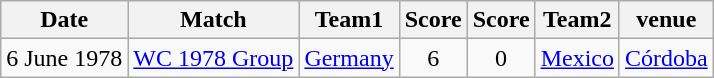<table class="wikitable sortable" border="1">
<tr>
<th>Date</th>
<th>Match</th>
<th>Team1</th>
<th>Score</th>
<th>Score</th>
<th>Team2</th>
<th>venue</th>
</tr>
<tr>
<td>6 June 1978</td>
<td><a href='#'>WC 1978 Group</a></td>
<td><a href='#'>Germany</a></td>
<td align="center">6</td>
<td align="center">0</td>
<td><a href='#'>Mexico</a></td>
<td><a href='#'>Córdoba</a></td>
</tr>
</table>
